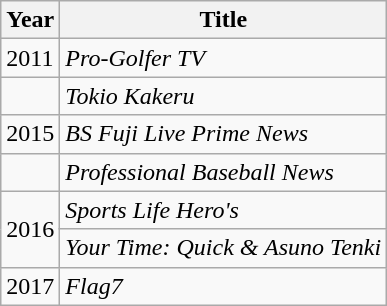<table class="wikitable">
<tr>
<th>Year</th>
<th>Title</th>
</tr>
<tr>
<td>2011</td>
<td><em>Pro-Golfer TV</em></td>
</tr>
<tr>
<td></td>
<td><em>Tokio Kakeru</em></td>
</tr>
<tr>
<td>2015</td>
<td><em>BS Fuji Live Prime News</em></td>
</tr>
<tr>
<td></td>
<td><em>Professional Baseball News</em></td>
</tr>
<tr>
<td rowspan="2">2016</td>
<td><em>Sports Life Hero's</em></td>
</tr>
<tr>
<td><em>Your Time: Quick & Asuno Tenki</em></td>
</tr>
<tr>
<td>2017</td>
<td><em>Flag7</em></td>
</tr>
</table>
